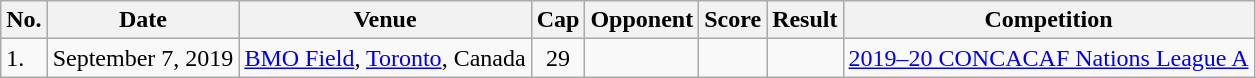<table class="wikitable">
<tr>
<th>No.</th>
<th>Date</th>
<th>Venue</th>
<th>Cap</th>
<th>Opponent</th>
<th>Score</th>
<th>Result</th>
<th>Competition</th>
</tr>
<tr>
<td>1.</td>
<td>September 7, 2019</td>
<td><a href='#'>BMO Field</a>, <a href='#'>Toronto</a>, Canada</td>
<td align="center">29</td>
<td></td>
<td></td>
<td></td>
<td><a href='#'>2019–20 CONCACAF Nations League A</a></td>
</tr>
</table>
